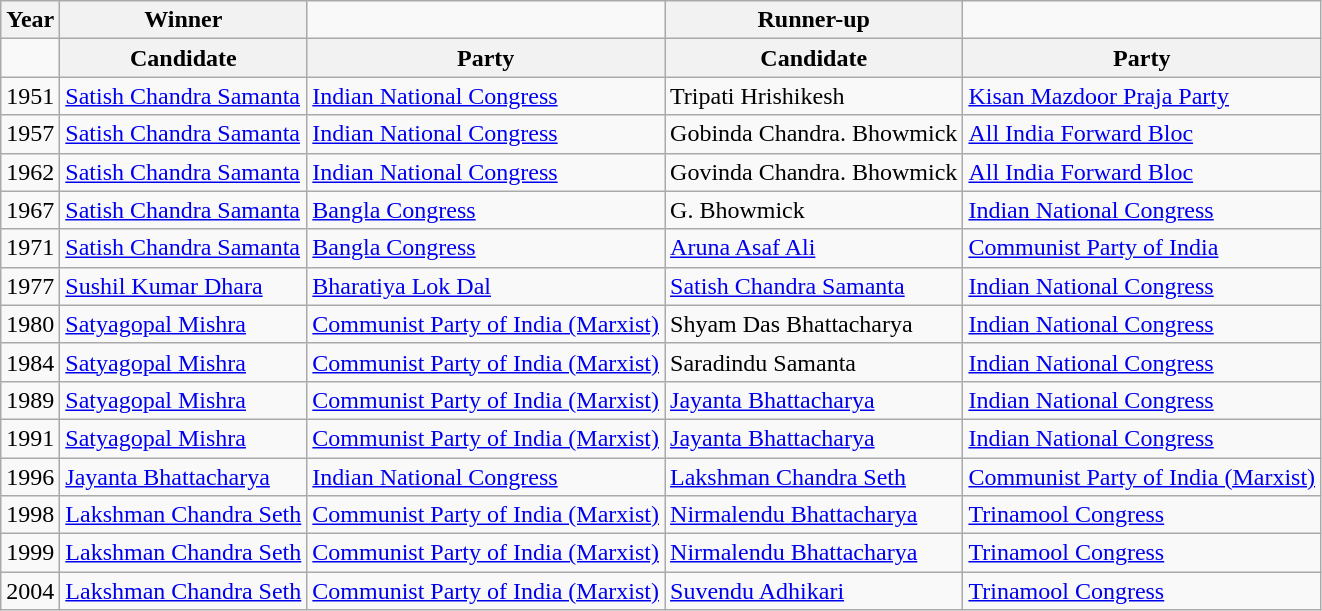<table class="wikitable">
<tr>
<th>Year</th>
<th>Winner</th>
<td></td>
<th>Runner-up</th>
<td></td>
</tr>
<tr>
<td></td>
<th>Candidate</th>
<th>Party</th>
<th>Candidate</th>
<th>Party</th>
</tr>
<tr>
<td>1951</td>
<td><a href='#'>Satish Chandra Samanta</a></td>
<td><a href='#'>Indian National Congress</a></td>
<td>Tripati Hrishikesh</td>
<td><a href='#'>Kisan Mazdoor Praja Party</a></td>
</tr>
<tr>
<td>1957</td>
<td><a href='#'>Satish Chandra Samanta </a></td>
<td><a href='#'>Indian National Congress</a></td>
<td>Gobinda Chandra. Bhowmick</td>
<td><a href='#'>All India Forward Bloc</a></td>
</tr>
<tr>
<td>1962</td>
<td><a href='#'>Satish Chandra Samanta</a></td>
<td><a href='#'>Indian National Congress</a></td>
<td>Govinda Chandra. Bhowmick</td>
<td><a href='#'>All India Forward Bloc</a></td>
</tr>
<tr>
<td>1967</td>
<td><a href='#'>Satish Chandra Samanta</a></td>
<td><a href='#'>Bangla Congress</a></td>
<td>G. Bhowmick</td>
<td><a href='#'>Indian National Congress</a></td>
</tr>
<tr>
<td>1971</td>
<td><a href='#'>Satish Chandra Samanta</a></td>
<td><a href='#'>Bangla Congress</a></td>
<td><a href='#'>Aruna Asaf Ali</a></td>
<td><a href='#'>Communist Party of India</a></td>
</tr>
<tr>
<td>1977</td>
<td><a href='#'>Sushil Kumar Dhara</a></td>
<td><a href='#'>Bharatiya Lok Dal</a></td>
<td><a href='#'>Satish Chandra Samanta</a></td>
<td><a href='#'>Indian National Congress</a></td>
</tr>
<tr>
<td>1980</td>
<td><a href='#'>Satyagopal Mishra</a></td>
<td><a href='#'>Communist Party of India (Marxist)</a></td>
<td>Shyam Das Bhattacharya</td>
<td><a href='#'>Indian National Congress</a></td>
</tr>
<tr>
<td>1984</td>
<td><a href='#'>Satyagopal Mishra</a></td>
<td><a href='#'>Communist Party of India (Marxist)</a></td>
<td>Saradindu Samanta</td>
<td><a href='#'>Indian National Congress</a></td>
</tr>
<tr>
<td>1989</td>
<td><a href='#'>Satyagopal Mishra</a></td>
<td><a href='#'>Communist Party of India (Marxist)</a></td>
<td><a href='#'>Jayanta Bhattacharya</a></td>
<td><a href='#'>Indian National Congress</a></td>
</tr>
<tr>
<td>1991</td>
<td><a href='#'>Satyagopal Mishra</a></td>
<td><a href='#'>Communist Party of India (Marxist)</a></td>
<td><a href='#'>Jayanta Bhattacharya</a></td>
<td><a href='#'>Indian National Congress</a></td>
</tr>
<tr>
<td>1996</td>
<td><a href='#'>Jayanta Bhattacharya</a></td>
<td><a href='#'>Indian National Congress</a></td>
<td><a href='#'>Lakshman Chandra Seth</a></td>
<td><a href='#'>Communist Party of India (Marxist)</a></td>
</tr>
<tr>
<td>1998</td>
<td><a href='#'>Lakshman Chandra Seth</a></td>
<td><a href='#'>Communist Party of India (Marxist)</a></td>
<td><a href='#'>Nirmalendu Bhattacharya</a></td>
<td><a href='#'>Trinamool Congress</a></td>
</tr>
<tr>
<td>1999</td>
<td><a href='#'>Lakshman Chandra Seth</a></td>
<td><a href='#'>Communist Party of India (Marxist)</a></td>
<td><a href='#'>Nirmalendu Bhattacharya</a></td>
<td><a href='#'>Trinamool Congress</a></td>
</tr>
<tr>
<td>2004</td>
<td><a href='#'>Lakshman Chandra Seth</a></td>
<td><a href='#'>Communist Party of India (Marxist)</a></td>
<td><a href='#'>Suvendu Adhikari</a></td>
<td><a href='#'>Trinamool Congress</a></td>
</tr>
</table>
